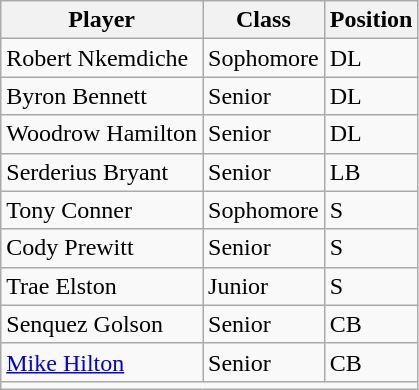<table class="wikitable" border="1">
<tr>
<th>Player</th>
<th>Class</th>
<th>Position</th>
</tr>
<tr>
<td>Robert Nkemdiche</td>
<td>Sophomore</td>
<td>DL</td>
</tr>
<tr>
<td>Byron Bennett</td>
<td>Senior</td>
<td>DL</td>
</tr>
<tr>
<td>Woodrow Hamilton</td>
<td>Senior</td>
<td>DL</td>
</tr>
<tr>
<td>Serderius Bryant</td>
<td>Senior</td>
<td>LB</td>
</tr>
<tr>
<td>Tony Conner</td>
<td>Sophomore</td>
<td>S</td>
</tr>
<tr>
<td>Cody Prewitt</td>
<td>Senior</td>
<td>S</td>
</tr>
<tr>
<td>Trae Elston</td>
<td>Junior</td>
<td>S</td>
</tr>
<tr>
<td>Senquez Golson</td>
<td>Senior</td>
<td>CB</td>
</tr>
<tr>
<td><a href='#'>Mike Hilton</a></td>
<td>Senior</td>
<td>CB</td>
</tr>
<tr>
<td colspan="3" style="font-size: 8pt" align="center"></td>
</tr>
</table>
